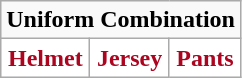<table class="wikitable">
<tr>
<td align="center" Colspan="3"><strong>Uniform Combination</strong></td>
</tr>
<tr align="center">
<td style="background:white; color:#AB0520"><strong>Helmet</strong></td>
<td style="background:white; color:#AB0520"><strong>Jersey</strong></td>
<td style="background:white; color:#AB0520"><strong>Pants</strong></td>
</tr>
</table>
